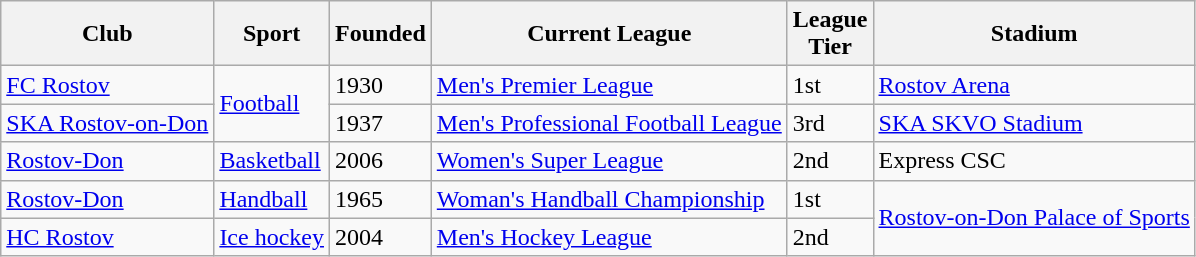<table class="wikitable">
<tr>
<th>Club</th>
<th>Sport</th>
<th>Founded</th>
<th>Current League</th>
<th>League<br>Tier</th>
<th>Stadium</th>
</tr>
<tr>
<td><a href='#'>FC Rostov</a></td>
<td rowspan="2"><a href='#'>Football</a></td>
<td>1930</td>
<td><a href='#'>Men's Premier League</a></td>
<td>1st</td>
<td><a href='#'>Rostov Arena</a></td>
</tr>
<tr>
<td><a href='#'>SKA Rostov-on-Don</a></td>
<td>1937</td>
<td><a href='#'>Men's Professional Football League</a></td>
<td>3rd</td>
<td><a href='#'>SKA SKVO Stadium</a></td>
</tr>
<tr>
<td><a href='#'>Rostov-Don</a></td>
<td><a href='#'>Basketball</a></td>
<td>2006</td>
<td><a href='#'>Women's Super League</a></td>
<td>2nd</td>
<td>Express CSC</td>
</tr>
<tr>
<td><a href='#'>Rostov-Don</a></td>
<td><a href='#'>Handball</a></td>
<td>1965</td>
<td><a href='#'>Woman's Handball Championship</a></td>
<td>1st</td>
<td rowspan="2"><a href='#'>Rostov-on-Don Palace of Sports</a></td>
</tr>
<tr>
<td><a href='#'>HC Rostov</a></td>
<td><a href='#'>Ice hockey</a></td>
<td>2004</td>
<td><a href='#'>Men's Hockey League</a></td>
<td>2nd</td>
</tr>
</table>
